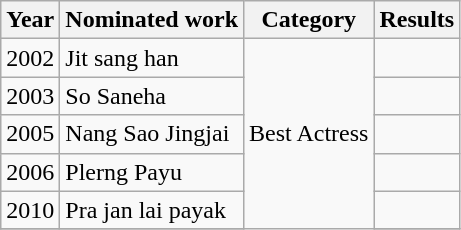<table class="wikitable">
<tr>
<th>Year</th>
<th>Nominated work</th>
<th>Category</th>
<th>Results</th>
</tr>
<tr>
<td rowspan = "1" align = "center">2002</td>
<td>Jit sang han</td>
<td rowspan="7">Best Actress</td>
<td></td>
</tr>
<tr>
<td rowspan = "1" align = "center">2003</td>
<td>So Saneha</td>
<td></td>
</tr>
<tr>
<td rowspan = "1" align = "center">2005</td>
<td>Nang Sao Jingjai</td>
<td></td>
</tr>
<tr>
<td rowspan = "1" align = "center">2006</td>
<td>Plerng Payu</td>
<td></td>
</tr>
<tr>
<td rowspan = "1" align = "center">2010</td>
<td>Pra jan lai payak</td>
<td></td>
</tr>
<tr>
</tr>
</table>
